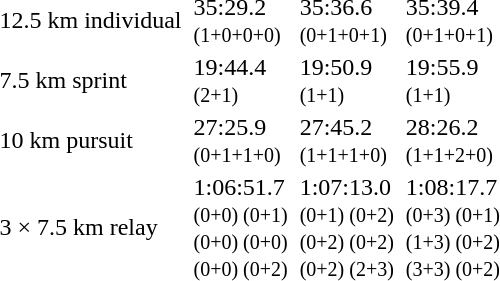<table>
<tr>
<td>12.5 km individual<br><em></em></td>
<td></td>
<td>35:29.2<br><small>(1+0+0+0)</small></td>
<td></td>
<td>35:36.6<br><small>(0+1+0+1)</small></td>
<td></td>
<td>35:39.4<br><small>(0+1+0+1)</small></td>
</tr>
<tr>
<td>7.5 km sprint<br><em></em></td>
<td></td>
<td>19:44.4<br><small>(2+1)</small></td>
<td></td>
<td>19:50.9<br><small>(1+1)</small></td>
<td></td>
<td>19:55.9<br><small>(1+1)</small></td>
</tr>
<tr>
<td>10 km pursuit<br><em></em></td>
<td></td>
<td>27:25.9<br><small>(0+1+1+0)</small></td>
<td></td>
<td>27:45.2<br><small>(1+1+1+0)</small></td>
<td></td>
<td>28:26.2<br><small>(1+1+2+0)</small></td>
</tr>
<tr>
<td>3 × 7.5 km relay<br><em></em></td>
<td></td>
<td>1:06:51.7<br><small>(0+0) (0+1)<br>(0+0) (0+0)<br>(0+0) (0+2)</small></td>
<td></td>
<td>1:07:13.0<br><small>(0+1) (0+2)<br>(0+2) (0+2)<br>(0+2) (2+3)</small></td>
<td></td>
<td>1:08:17.7<br><small>(0+3) (0+1)<br>(1+3) (0+2)<br>(3+3) (0+2)</small></td>
</tr>
</table>
